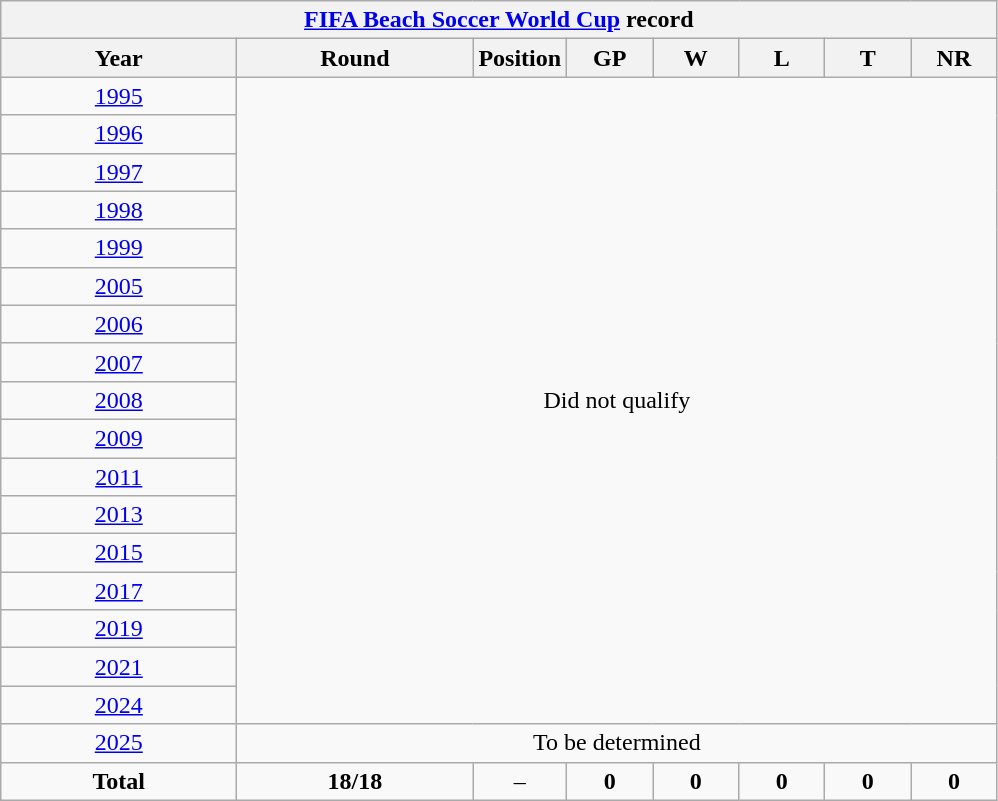<table class="wikitable" style="text-align: center; width=900px;">
<tr>
<th colspan=8><a href='#'>FIFA Beach Soccer World Cup</a> record</th>
</tr>
<tr>
<th width=150>Year</th>
<th width=150>Round</th>
<th width=50>Position</th>
<th width=50>GP</th>
<th width=50>W</th>
<th width=50>L</th>
<th width=50>T</th>
<th width=50>NR</th>
</tr>
<tr>
<td> <a href='#'>1995</a></td>
<td rowspan=17 colspan=8>Did not qualify</td>
</tr>
<tr>
<td> <a href='#'>1996</a></td>
</tr>
<tr>
<td> <a href='#'>1997</a></td>
</tr>
<tr>
<td> <a href='#'>1998</a></td>
</tr>
<tr>
<td> <a href='#'>1999</a></td>
</tr>
<tr>
<td> <a href='#'>2005</a></td>
</tr>
<tr>
<td> <a href='#'>2006</a></td>
</tr>
<tr>
<td> <a href='#'>2007</a></td>
</tr>
<tr>
<td> <a href='#'>2008</a></td>
</tr>
<tr>
<td> <a href='#'>2009</a></td>
</tr>
<tr>
<td> <a href='#'>2011</a></td>
</tr>
<tr>
<td> <a href='#'>2013</a></td>
</tr>
<tr>
<td> <a href='#'>2015</a></td>
</tr>
<tr>
<td> <a href='#'>2017</a></td>
</tr>
<tr>
<td> <a href='#'>2019</a></td>
</tr>
<tr>
<td> <a href='#'>2021</a></td>
</tr>
<tr>
<td> <a href='#'>2024</a></td>
</tr>
<tr>
<td> <a href='#'>2025</a></td>
<td rowspan=1 colspan=8>To be determined</td>
</tr>
<tr>
<td><strong>Total</strong></td>
<td><strong>18/18</strong></td>
<td>–</td>
<td><strong>0</strong></td>
<td><strong>0</strong></td>
<td><strong>0</strong></td>
<td><strong>0</strong></td>
<td><strong>0</strong></td>
</tr>
</table>
